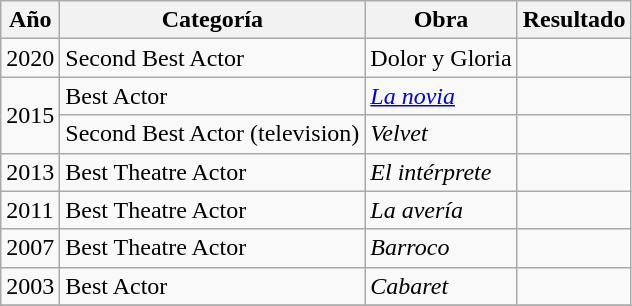<table class="wikitable">
<tr>
<th>Año</th>
<th>Categoría</th>
<th>Obra</th>
<th>Resultado</th>
</tr>
<tr>
<td>2020</td>
<td>Second Best Actor</td>
<td>Dolor y Gloria</td>
<td></td>
</tr>
<tr>
<td rowspan=2>2015</td>
<td>Best Actor</td>
<td><em><a href='#'>La novia</a></em></td>
<td></td>
</tr>
<tr>
<td>Second Best Actor (television)</td>
<td><em>Velvet</em></td>
<td></td>
</tr>
<tr>
<td>2013</td>
<td>Best Theatre Actor</td>
<td><em>El intérprete</em></td>
<td></td>
</tr>
<tr>
<td>2011</td>
<td>Best Theatre Actor</td>
<td><em>La avería</em></td>
<td></td>
</tr>
<tr>
<td>2007</td>
<td>Best Theatre Actor</td>
<td><em>Barroco</em></td>
<td></td>
</tr>
<tr>
<td>2003</td>
<td>Best Actor</td>
<td><em>Cabaret</em></td>
<td></td>
</tr>
<tr>
</tr>
</table>
